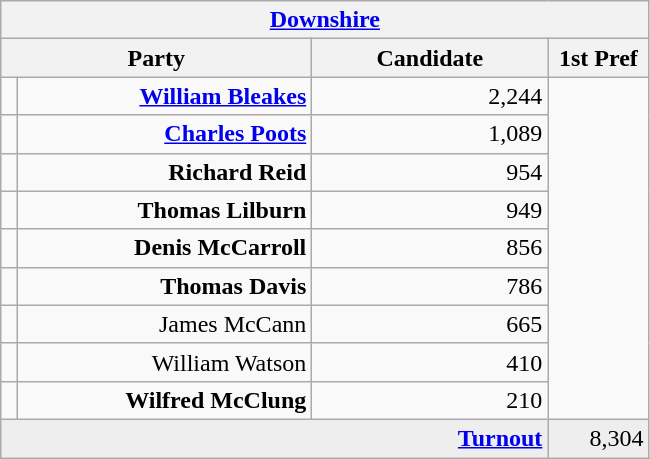<table class="wikitable">
<tr>
<th colspan="4" align="center"><a href='#'>Downshire</a></th>
</tr>
<tr>
<th colspan="2" align="center" width=200>Party</th>
<th width=150>Candidate</th>
<th width=60>1st Pref</th>
</tr>
<tr>
<td></td>
<td align="right"><strong><a href='#'>William Bleakes</a></strong></td>
<td align="right">2,244</td>
</tr>
<tr>
<td></td>
<td align="right"><strong><a href='#'>Charles Poots</a></strong></td>
<td align="right">1,089</td>
</tr>
<tr>
<td></td>
<td align="right"><strong>Richard Reid</strong></td>
<td align="right">954</td>
</tr>
<tr>
<td></td>
<td align="right"><strong>Thomas Lilburn</strong></td>
<td align="right">949</td>
</tr>
<tr>
<td></td>
<td align="right"><strong>Denis McCarroll</strong></td>
<td align="right">856</td>
</tr>
<tr>
<td></td>
<td align="right"><strong>Thomas Davis</strong></td>
<td align="right">786</td>
</tr>
<tr>
<td></td>
<td align="right">James McCann</td>
<td align="right">665</td>
</tr>
<tr>
<td></td>
<td align="right">William Watson</td>
<td align="right">410</td>
</tr>
<tr>
<td></td>
<td align="right"><strong>Wilfred McClung</strong></td>
<td align="right">210</td>
</tr>
<tr bgcolor="EEEEEE">
<td colspan=3 align="right"><strong><a href='#'>Turnout</a></strong></td>
<td align="right">8,304</td>
</tr>
</table>
